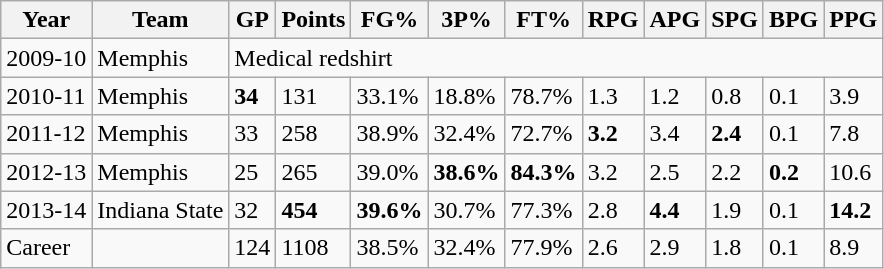<table class="wikitable">
<tr>
<th>Year</th>
<th>Team</th>
<th>GP</th>
<th>Points</th>
<th>FG%</th>
<th>3P%</th>
<th>FT%</th>
<th>RPG</th>
<th>APG</th>
<th>SPG</th>
<th>BPG</th>
<th>PPG</th>
</tr>
<tr>
<td>2009-10</td>
<td>Memphis</td>
<td colspan="10">Medical redshirt</td>
</tr>
<tr>
<td>2010-11</td>
<td>Memphis</td>
<td><strong>34</strong></td>
<td>131</td>
<td>33.1%</td>
<td>18.8%</td>
<td>78.7%</td>
<td>1.3</td>
<td>1.2</td>
<td>0.8</td>
<td>0.1</td>
<td>3.9</td>
</tr>
<tr>
<td>2011-12</td>
<td>Memphis</td>
<td>33</td>
<td>258</td>
<td>38.9%</td>
<td>32.4%</td>
<td>72.7%</td>
<td><strong>3.2</strong></td>
<td>3.4</td>
<td><strong>2.4</strong></td>
<td>0.1</td>
<td>7.8</td>
</tr>
<tr>
<td>2012-13</td>
<td>Memphis</td>
<td>25</td>
<td>265</td>
<td>39.0%</td>
<td><strong>38.6%</strong></td>
<td><strong>84.3%</strong></td>
<td>3.2</td>
<td>2.5</td>
<td>2.2</td>
<td><strong>0.2</strong></td>
<td>10.6</td>
</tr>
<tr>
<td>2013-14</td>
<td>Indiana State</td>
<td>32</td>
<td><strong>454</strong></td>
<td><strong>39.6%</strong></td>
<td>30.7%</td>
<td>77.3%</td>
<td>2.8</td>
<td><strong>4.4</strong></td>
<td>1.9</td>
<td>0.1</td>
<td><strong>14.2</strong></td>
</tr>
<tr>
<td>Career</td>
<td></td>
<td>124</td>
<td>1108</td>
<td>38.5%</td>
<td>32.4%</td>
<td>77.9%</td>
<td>2.6</td>
<td>2.9</td>
<td>1.8</td>
<td>0.1</td>
<td>8.9</td>
</tr>
</table>
